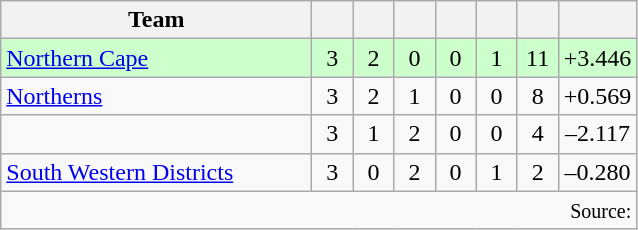<table class="wikitable" style="text-align:center">
<tr>
<th width=200>Team</th>
<th width=20></th>
<th width=20></th>
<th width=20></th>
<th width=20></th>
<th width=20></th>
<th width=20></th>
<th width=45></th>
</tr>
<tr style="background:#cfc">
<td align="left"> <a href='#'>Northern Cape</a></td>
<td>3</td>
<td>2</td>
<td>0</td>
<td>0</td>
<td>1</td>
<td>11</td>
<td>+3.446</td>
</tr>
<tr>
<td align="left"> <a href='#'>Northerns</a></td>
<td>3</td>
<td>2</td>
<td>1</td>
<td>0</td>
<td>0</td>
<td>8</td>
<td>+0.569</td>
</tr>
<tr>
<td align="left"></td>
<td>3</td>
<td>1</td>
<td>2</td>
<td>0</td>
<td>0</td>
<td>4</td>
<td>–2.117</td>
</tr>
<tr>
<td align="left"> <a href='#'>South Western Districts</a></td>
<td>3</td>
<td>0</td>
<td>2</td>
<td>0</td>
<td>1</td>
<td>2</td>
<td>–0.280</td>
</tr>
<tr>
<td align="right" colspan="8"><small>Source: </small></td>
</tr>
</table>
